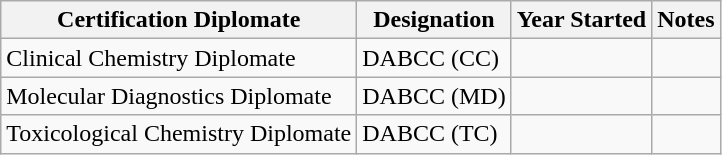<table class="wikitable sortable">
<tr>
<th>Certification Diplomate</th>
<th>Designation</th>
<th>Year Started</th>
<th>Notes</th>
</tr>
<tr>
<td>Clinical Chemistry Diplomate</td>
<td>DABCC (CC)</td>
<td></td>
<td></td>
</tr>
<tr>
<td>Molecular Diagnostics Diplomate</td>
<td>DABCC (MD)</td>
<td></td>
<td></td>
</tr>
<tr>
<td>Toxicological Chemistry Diplomate</td>
<td>DABCC (TC)</td>
<td></td>
<td></td>
</tr>
</table>
